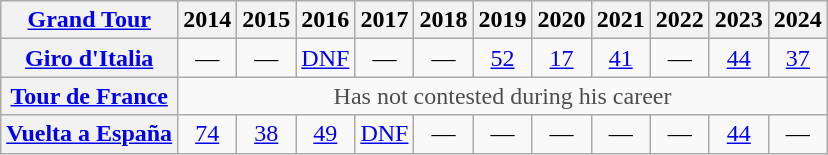<table class="wikitable plainrowheaders">
<tr>
<th scope="col"><a href='#'>Grand Tour</a></th>
<th scope="col">2014</th>
<th scope="col">2015</th>
<th scope="col">2016</th>
<th scope="col">2017</th>
<th scope="col">2018</th>
<th scope="col">2019</th>
<th scope="col">2020</th>
<th scope="col">2021</th>
<th scope="col">2022</th>
<th scope="col">2023</th>
<th scope="col">2024</th>
</tr>
<tr style="text-align:center;">
<th scope="row"> <a href='#'>Giro d'Italia</a></th>
<td>—</td>
<td>—</td>
<td><a href='#'>DNF</a></td>
<td>—</td>
<td>—</td>
<td><a href='#'>52</a></td>
<td><a href='#'>17</a></td>
<td><a href='#'>41</a></td>
<td>—</td>
<td><a href='#'>44</a></td>
<td><a href='#'>37</a></td>
</tr>
<tr style="text-align:center;">
<th scope="row"> <a href='#'>Tour de France</a></th>
<td style="color:#4d4d4d;" colspan=11>Has not contested during his career</td>
</tr>
<tr style="text-align:center;">
<th scope="row"> <a href='#'>Vuelta a España</a></th>
<td><a href='#'>74</a></td>
<td><a href='#'>38</a></td>
<td><a href='#'>49</a></td>
<td><a href='#'>DNF</a></td>
<td>—</td>
<td>—</td>
<td>—</td>
<td>—</td>
<td>—</td>
<td><a href='#'>44</a></td>
<td>—</td>
</tr>
</table>
